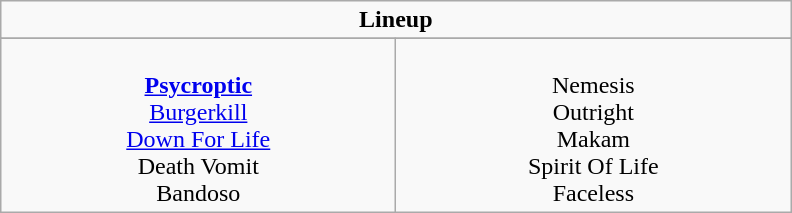<table class="wikitable">
<tr>
<td colspan="2" align="center"><strong>Lineup</strong></td>
</tr>
<tr>
</tr>
<tr>
<td valign="top" align="center" width=256><br><strong><a href='#'>Psycroptic</a></strong><br>
<a href='#'>Burgerkill</a><br>
<a href='#'>Down For Life</a><br>
Death Vomit<br>
Bandoso<br></td>
<td valign="top" align="center" width=256><br>Nemesis<br>
Outright<br>
Makam<br>
Spirit Of Life<br>
Faceless<br></td>
</tr>
</table>
